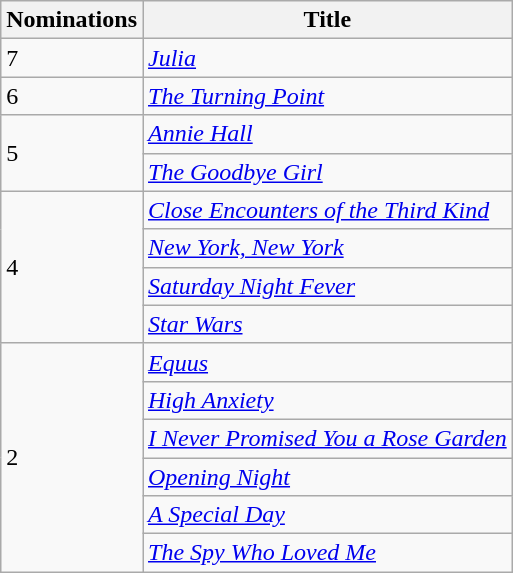<table class="wikitable">
<tr>
<th>Nominations</th>
<th>Title</th>
</tr>
<tr>
<td>7</td>
<td><em><a href='#'>Julia</a></em></td>
</tr>
<tr>
<td>6</td>
<td><em><a href='#'>The Turning Point</a></em></td>
</tr>
<tr>
<td rowspan="2">5</td>
<td><em><a href='#'>Annie Hall</a></em></td>
</tr>
<tr>
<td><em><a href='#'>The Goodbye Girl</a></em></td>
</tr>
<tr>
<td rowspan="4">4</td>
<td><em><a href='#'>Close Encounters of the Third Kind</a></em></td>
</tr>
<tr>
<td><em><a href='#'>New York, New York</a></em></td>
</tr>
<tr>
<td><em><a href='#'>Saturday Night Fever</a></em></td>
</tr>
<tr>
<td><em><a href='#'>Star Wars</a></em></td>
</tr>
<tr>
<td rowspan="6">2</td>
<td><em><a href='#'>Equus</a></em></td>
</tr>
<tr>
<td><em><a href='#'>High Anxiety</a></em></td>
</tr>
<tr>
<td><em><a href='#'>I Never Promised You a Rose Garden</a></em></td>
</tr>
<tr>
<td><em><a href='#'>Opening Night</a></em></td>
</tr>
<tr>
<td><em><a href='#'>A Special Day</a></em></td>
</tr>
<tr>
<td><em><a href='#'>The Spy Who Loved Me</a></em></td>
</tr>
</table>
